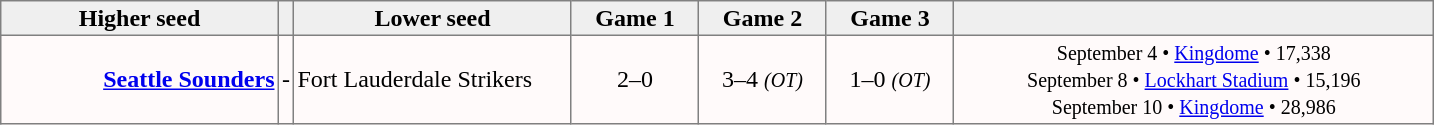<table style=border-collapse:collapse border=1 cellspacing=0 cellpadding=2>
<tr align=center bgcolor=#efefef>
<th width=180>Higher seed</th>
<th width=5></th>
<th width=180>Lower seed</th>
<th width=80>Game 1</th>
<th width=80>Game 2</th>
<th width=80>Game 3</th>
<td width=315></td>
</tr>
<tr align=center bgcolor=fffafa>
<td align=right><strong><a href='#'>Seattle Sounders</a></strong></td>
<td>-</td>
<td align=left>Fort Lauderdale Strikers</td>
<td>2–0</td>
<td>3–4 <small><em>(OT)</em></small></td>
<td>1–0 <small><em>(OT)</em></small></td>
<td><small>September 4 • <a href='#'>Kingdome</a> • 17,338<br>September 8 • <a href='#'>Lockhart Stadium</a> • 15,196<br>September 10 • <a href='#'>Kingdome</a> • 28,986</small></td>
</tr>
</table>
